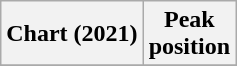<table class="wikitable sortable plainrowheaders">
<tr>
<th>Chart (2021)</th>
<th>Peak<br>position</th>
</tr>
<tr>
</tr>
</table>
